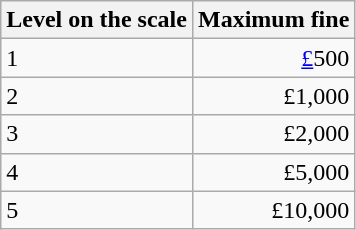<table class="wikitable">
<tr>
<th>Level on the scale</th>
<th>Maximum fine</th>
</tr>
<tr>
<td>1</td>
<td align="right"><a href='#'>£</a>500</td>
</tr>
<tr>
<td>2</td>
<td align="right">£1,000</td>
</tr>
<tr>
<td>3</td>
<td align="right">£2,000</td>
</tr>
<tr>
<td>4</td>
<td align="right">£5,000</td>
</tr>
<tr>
<td>5</td>
<td align="right">£10,000</td>
</tr>
</table>
